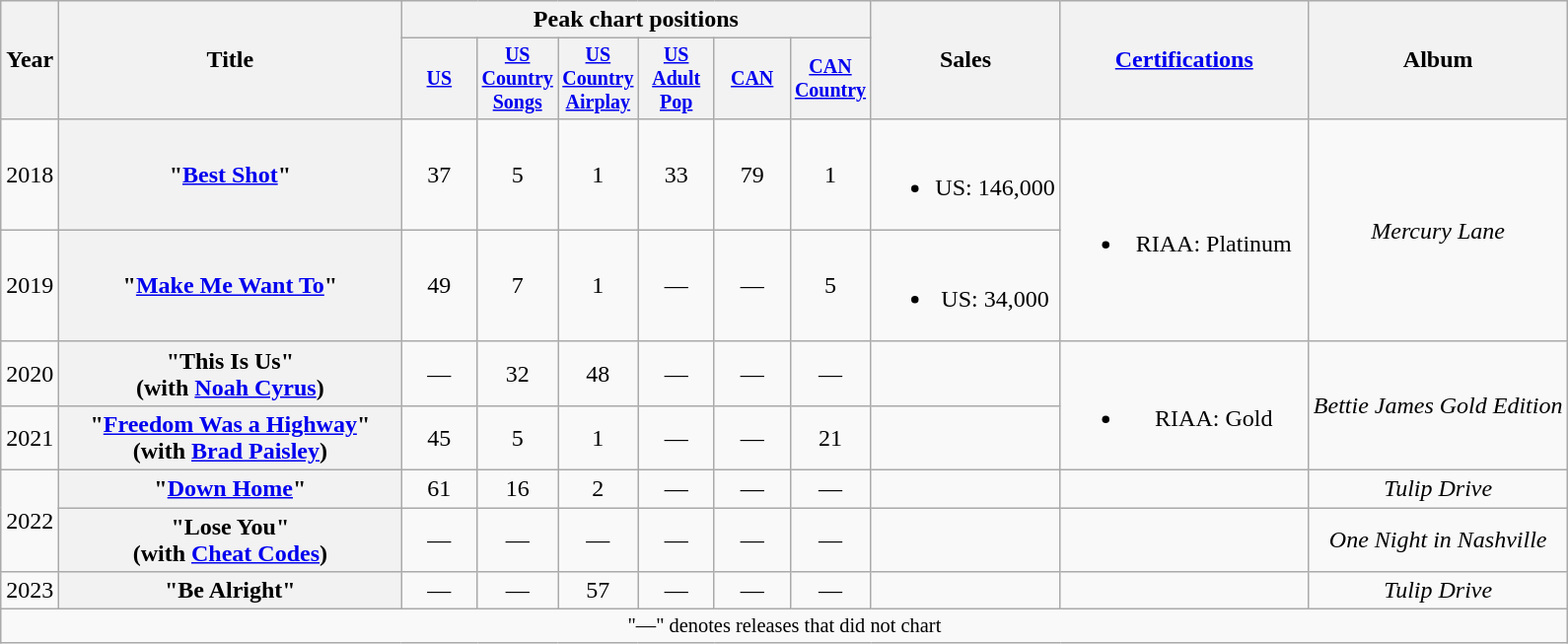<table class="wikitable plainrowheaders" style="text-align:center;">
<tr>
<th rowspan="2">Year</th>
<th rowspan="2" style="width:14em;">Title</th>
<th colspan="6">Peak chart positions</th>
<th rowspan="2">Sales</th>
<th rowspan="2" style="width:10em;"><a href='#'>Certifications</a></th>
<th rowspan="2">Album</th>
</tr>
<tr style="font-size:smaller;">
<th style="width:45px;"><a href='#'>US</a><br></th>
<th style="width:45px;"><a href='#'>US<br>Country<br>Songs</a><br></th>
<th style="width:45px;"><a href='#'>US<br>Country<br>Airplay</a><br></th>
<th style="width:45px;"><a href='#'>US Adult<br>Pop</a><br></th>
<th style="width:45px;"><a href='#'>CAN</a><br></th>
<th style="width:45px;"><a href='#'>CAN Country</a><br></th>
</tr>
<tr>
<td>2018</td>
<th scope="row">"<a href='#'>Best Shot</a>"</th>
<td>37</td>
<td>5</td>
<td>1</td>
<td>33</td>
<td>79</td>
<td>1</td>
<td><br><ul><li>US: 146,000</li></ul></td>
<td rowspan="2"><br><ul><li>RIAA: Platinum</li></ul></td>
<td rowspan="2"><em>Mercury Lane</em></td>
</tr>
<tr>
<td>2019</td>
<th scope="row">"<a href='#'>Make Me Want To</a>"</th>
<td>49</td>
<td>7</td>
<td>1</td>
<td>—</td>
<td>—</td>
<td>5</td>
<td><br><ul><li>US: 34,000</li></ul></td>
</tr>
<tr>
<td>2020</td>
<th scope="row">"This Is Us"<br><span>(with <a href='#'>Noah Cyrus</a>)</span></th>
<td>—</td>
<td>32</td>
<td>48</td>
<td>—</td>
<td>—</td>
<td>—</td>
<td></td>
<td rowspan="2"><br><ul><li>RIAA: Gold</li></ul></td>
<td rowspan="2"><em>Bettie James Gold Edition</em></td>
</tr>
<tr>
<td>2021</td>
<th scope="row">"<a href='#'>Freedom Was a Highway</a>"<br><span>(with <a href='#'>Brad Paisley</a>)</span></th>
<td>45</td>
<td>5</td>
<td>1</td>
<td>—</td>
<td>—</td>
<td>21</td>
<td></td>
</tr>
<tr>
<td rowspan="2">2022</td>
<th scope="row">"<a href='#'>Down Home</a>"</th>
<td>61</td>
<td>16</td>
<td>2</td>
<td>—</td>
<td>—</td>
<td>—</td>
<td></td>
<td></td>
<td><em>Tulip Drive</em></td>
</tr>
<tr>
<th scope="row">"Lose You"<br><span>(with <a href='#'>Cheat Codes</a>)</span></th>
<td>—</td>
<td>—</td>
<td>—</td>
<td>—</td>
<td>—</td>
<td>—</td>
<td></td>
<td></td>
<td><em>One Night in Nashville</em></td>
</tr>
<tr>
<td>2023</td>
<th scope="row">"Be Alright"</th>
<td>—</td>
<td>—</td>
<td>57</td>
<td>—</td>
<td>—</td>
<td>—</td>
<td></td>
<td></td>
<td><em>Tulip Drive</em></td>
</tr>
<tr>
<td colspan="11" style="font-size:85%">"—" denotes releases that did not chart</td>
</tr>
</table>
